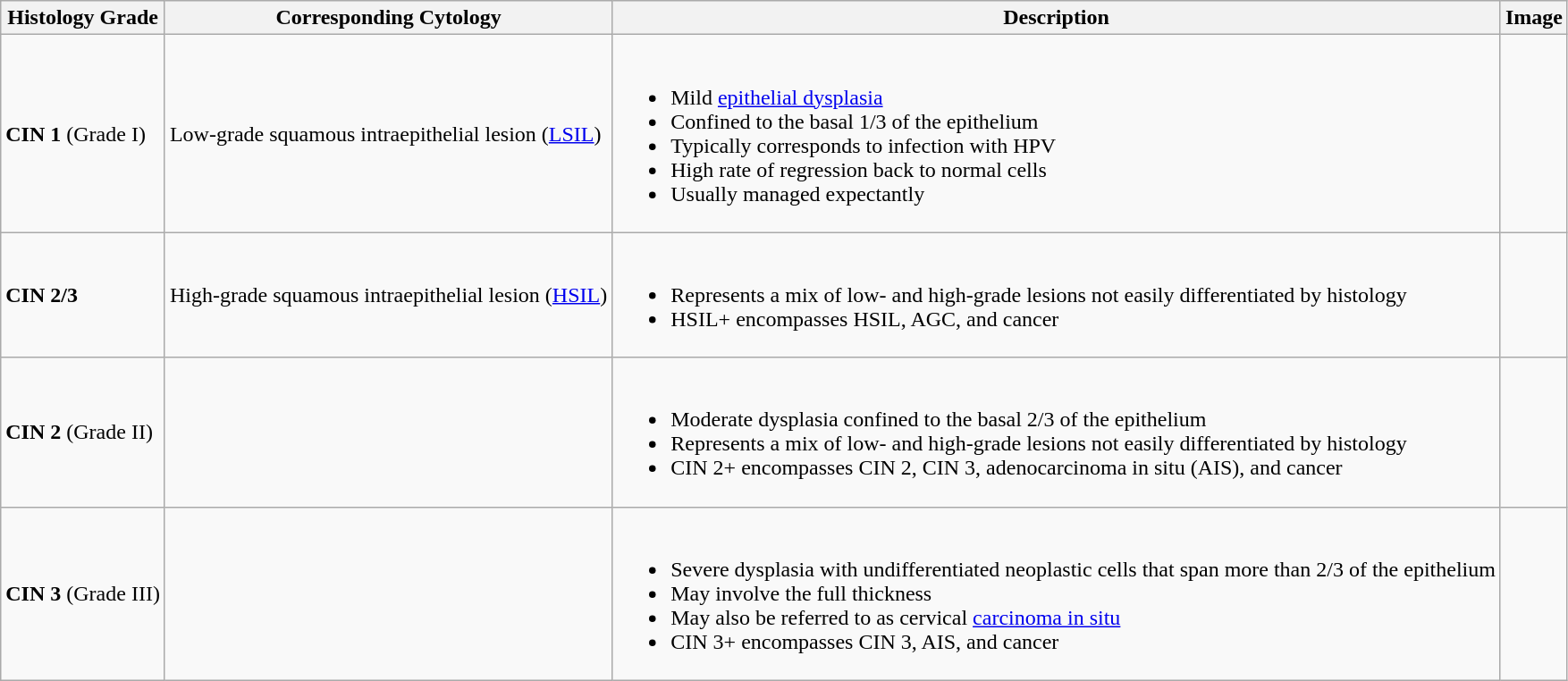<table class="wikitable">
<tr>
<th>Histology Grade</th>
<th>Corresponding Cytology</th>
<th>Description</th>
<th>Image</th>
</tr>
<tr>
<td><strong>CIN 1</strong> (Grade I)</td>
<td>Low-grade squamous intraepithelial lesion (<a href='#'>LSIL</a>)</td>
<td><br><ul><li>Mild <a href='#'>epithelial dysplasia</a></li><li>Confined to the basal 1/3 of the epithelium</li><li>Typically corresponds to infection with HPV</li><li>High rate of regression back to normal cells</li><li>Usually managed expectantly</li></ul></td>
<td></td>
</tr>
<tr>
<td><strong>CIN 2/3</strong></td>
<td>High-grade squamous intraepithelial lesion (<a href='#'>HSIL</a>)</td>
<td><br><ul><li>Represents a mix of low- and high-grade lesions not easily differentiated by histology</li><li>HSIL+ encompasses HSIL, AGC, and cancer</li></ul></td>
<td></td>
</tr>
<tr>
<td><strong>CIN 2</strong> (Grade II)</td>
<td></td>
<td><br><ul><li>Moderate dysplasia confined to the basal 2/3 of the epithelium</li><li>Represents a mix of low- and high-grade lesions not easily differentiated by histology</li><li>CIN 2+ encompasses CIN 2, CIN 3, adenocarcinoma in situ (AIS), and cancer</li></ul></td>
<td></td>
</tr>
<tr>
<td><strong>CIN 3</strong> (Grade III)</td>
<td></td>
<td><br><ul><li>Severe dysplasia with undifferentiated neoplastic cells that span more than 2/3 of the epithelium</li><li>May involve the full thickness</li><li>May also be referred to as cervical <a href='#'>carcinoma in situ</a></li><li>CIN 3+ encompasses CIN 3, AIS, and cancer</li></ul></td>
<td></td>
</tr>
</table>
